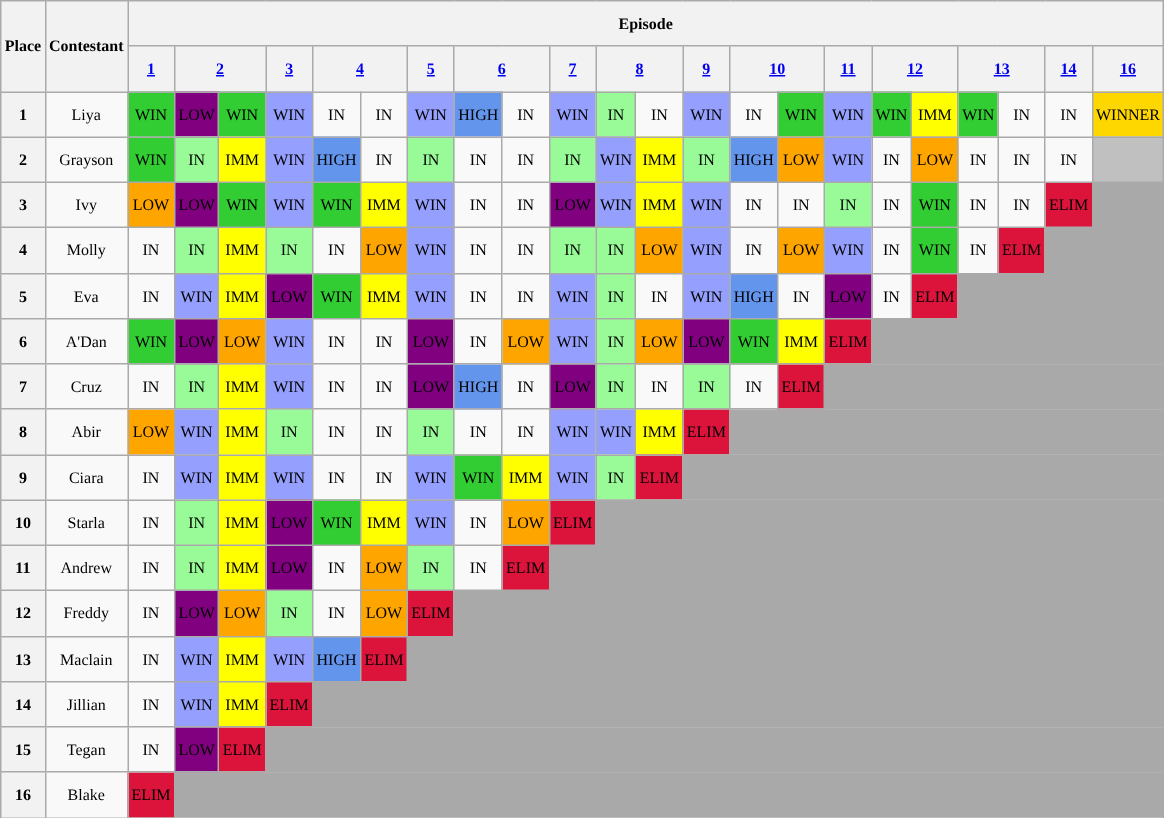<table class="wikitable" style="text-align: center; font-size: 8pt; line-height:25px;">
<tr>
<th rowspan="2">Place</th>
<th rowspan="2">Contestant</th>
<th colspan="22">Episode</th>
</tr>
<tr>
<th><a href='#'>1</a></th>
<th colspan="2"><a href='#'>2</a></th>
<th><a href='#'>3</a></th>
<th colspan="2"><a href='#'>4</a></th>
<th><a href='#'>5</a></th>
<th colspan="2"><a href='#'>6</a></th>
<th><a href='#'>7</a></th>
<th colspan="2"><a href='#'>8</a></th>
<th><a href='#'>9</a></th>
<th colspan="2"><a href='#'>10</a></th>
<th><a href='#'>11</a></th>
<th colspan="2"><a href='#'>12</a></th>
<th colspan="2"><a href='#'>13</a></th>
<th><a href='#'>14</a></th>
<th><a href='#'>16</a></th>
</tr>
<tr>
<th>1</th>
<td>Liya</td>
<td style="background:limegreen;">WIN</td>
<td style="background:purple;">LOW</td>
<td style="background:limegreen;">WIN</td>
<td style="background:#959FFD;">WIN</td>
<td>IN</td>
<td>IN</td>
<td style="background:#959FFD;">WIN</td>
<td style="background:cornflowerblue;">HIGH</td>
<td>IN</td>
<td style="background:#959FFD;">WIN</td>
<td style="background:palegreen;">IN</td>
<td>IN</td>
<td style="background:#959FFD;">WIN</td>
<td>IN</td>
<td style="background:limegreen;">WIN</td>
<td style="background:#959FFD;">WIN</td>
<td style="background:limegreen;">WIN</td>
<td style="background:yellow;">IMM</td>
<td style="background:limegreen;">WIN</td>
<td>IN</td>
<td>IN</td>
<td style="background:gold;">WINNER</td>
</tr>
<tr>
<th>2</th>
<td>Grayson</td>
<td style="background:limegreen;">WIN</td>
<td style="background:palegreen;">IN</td>
<td style="background:yellow;">IMM</td>
<td style="background:#959FFD;">WIN</td>
<td style="background:cornflowerblue;">HIGH</td>
<td>IN</td>
<td style="background:palegreen;">IN</td>
<td>IN</td>
<td>IN</td>
<td style="background:palegreen;">IN</td>
<td style="background:#959FFD;">WIN</td>
<td style="background:yellow;">IMM</td>
<td style="background:palegreen;">IN</td>
<td style="background:cornflowerblue;">HIGH</td>
<td style="background:orange;">LOW</td>
<td style="background:#959FFD;">WIN</td>
<td>IN</td>
<td style="background:orange;">LOW</td>
<td>IN</td>
<td>IN</td>
<td>IN</td>
<td style="background:silver;"></td>
</tr>
<tr>
<th>3</th>
<td>Ivy</td>
<td style="background:orange;">LOW</td>
<td style="background:purple;">LOW</td>
<td style="background:limegreen;">WIN</td>
<td style="background:#959FFD;">WIN</td>
<td style="background:limegreen;">WIN</td>
<td style="background:yellow;">IMM</td>
<td style="background:#959FFD;">WIN</td>
<td>IN</td>
<td>IN</td>
<td style="background:purple;">LOW</td>
<td style="background:#959FFD;">WIN</td>
<td style="background:yellow;">IMM</td>
<td style="background:#959FFD;">WIN</td>
<td>IN</td>
<td>IN</td>
<td style="background:palegreen;">IN</td>
<td>IN</td>
<td style="background:limegreen;">WIN</td>
<td>IN</td>
<td>IN</td>
<td style="background:crimson;:">ELIM</td>
<td style="background:darkgrey;" colspan="1"></td>
</tr>
<tr>
<th>4</th>
<td>Molly</td>
<td>IN</td>
<td style="background:palegreen;">IN</td>
<td style="background:yellow;">IMM</td>
<td style="background:palegreen;">IN</td>
<td>IN</td>
<td style="background:orange;">LOW</td>
<td style="background:#959FFD;">WIN</td>
<td>IN</td>
<td>IN</td>
<td style="background:palegreen;">IN</td>
<td style="background:palegreen;">IN</td>
<td style="background:orange;">LOW</td>
<td style="background:#959FFD;">WIN</td>
<td>IN</td>
<td style="background:orange;">LOW</td>
<td style="background:#959FFD;">WIN</td>
<td>IN</td>
<td style="background:limegreen;">WIN</td>
<td>IN</td>
<td style="background:crimson;:">ELIM</td>
<td style="background:darkgrey;" colspan="2"></td>
</tr>
<tr>
<th>5</th>
<td>Eva</td>
<td>IN</td>
<td style="background:#959FFD;">WIN</td>
<td style="background:yellow;">IMM</td>
<td style="background:purple;">LOW</td>
<td style="background:limegreen;">WIN</td>
<td style="background:yellow;">IMM</td>
<td style="background:#959FFD;">WIN</td>
<td>IN</td>
<td>IN</td>
<td style="background:#959FFD;">WIN</td>
<td style="background:palegreen;">IN</td>
<td>IN</td>
<td style="background:#959FFD;">WIN</td>
<td style="background:cornflowerblue;">HIGH</td>
<td>IN</td>
<td style="background:purple;">LOW</td>
<td>IN</td>
<td style="background:crimson;:">ELIM</td>
<td style="background:darkgrey;" colspan="4"></td>
</tr>
<tr>
<th>6</th>
<td>A'Dan</td>
<td style="background:limegreen;">WIN</td>
<td style="background:purple;">LOW</td>
<td style="background:orange;">LOW</td>
<td style="background:#959FFD;">WIN</td>
<td>IN</td>
<td>IN</td>
<td style="background:purple;">LOW</td>
<td>IN</td>
<td style="background:orange;">LOW</td>
<td style="background:#959FFD;">WIN</td>
<td style="background:palegreen;">IN</td>
<td style="background:orange;">LOW</td>
<td style="background:purple;">LOW</td>
<td style="background:limegreen;">WIN</td>
<td style="background:yellow;">IMM</td>
<td style="background:crimson;:">ELIM</td>
<td style="background:darkgrey;" colspan="6"></td>
</tr>
<tr>
<th>7</th>
<td>Cruz</td>
<td>IN</td>
<td style="background:palegreen;">IN</td>
<td style="background:yellow;">IMM</td>
<td style="background:#959FFD;">WIN</td>
<td>IN</td>
<td>IN</td>
<td style="background:purple;">LOW</td>
<td style="background:cornflowerblue;">HIGH</td>
<td>IN</td>
<td style="background:purple;">LOW</td>
<td style="background:palegreen;">IN</td>
<td>IN</td>
<td style="background:palegreen;">IN</td>
<td>IN</td>
<td style="background:crimson;:">ELIM</td>
<td style="background:darkgrey;" colspan="7"></td>
</tr>
<tr>
<th>8</th>
<td>Abir</td>
<td style="background:orange;">LOW</td>
<td style="background:#959FFD;">WIN</td>
<td style="background:yellow;">IMM</td>
<td style="background:palegreen;">IN</td>
<td>IN</td>
<td>IN</td>
<td style="background:palegreen;">IN</td>
<td>IN</td>
<td>IN</td>
<td style="background:#959FFD;">WIN</td>
<td style="background:#959FFD;">WIN</td>
<td style="background:yellow;">IMM</td>
<td style="background:crimson;:">ELIM</td>
<td style="background:darkgrey;" colspan="9"></td>
</tr>
<tr>
<th>9</th>
<td>Ciara</td>
<td>IN</td>
<td style="background:#959FFD;">WIN</td>
<td style="background:yellow;">IMM</td>
<td style="background:#959FFD;">WIN</td>
<td>IN</td>
<td>IN</td>
<td style="background:#959FFD;">WIN</td>
<td style="background:limegreen;">WIN</td>
<td style="background:yellow;">IMM</td>
<td style="background:#959FFD;">WIN</td>
<td style="background:palegreen;">IN</td>
<td style="background:crimson;:">ELIM</td>
<td style="background:darkgrey;" colspan="10"></td>
</tr>
<tr>
<th>10</th>
<td>Starla</td>
<td>IN</td>
<td style="background:palegreen;">IN</td>
<td style="background:yellow;">IMM</td>
<td style="background:purple;">LOW</td>
<td style="background:limegreen;">WIN</td>
<td style="background:yellow;">IMM</td>
<td style="background:#959FFD;">WIN</td>
<td>IN</td>
<td style="background:orange;">LOW</td>
<td style="background:crimson;:">ELIM</td>
<td style="background:darkgrey;" colspan="12"></td>
</tr>
<tr>
<th>11</th>
<td>Andrew</td>
<td>IN</td>
<td style="background:palegreen;">IN</td>
<td style="background:yellow;">IMM</td>
<td style="background:purple;">LOW</td>
<td>IN</td>
<td style="background:orange;">LOW</td>
<td style="background:palegreen;">IN</td>
<td>IN</td>
<td style="background:crimson;:">ELIM</td>
<td style="background:darkgrey;" colspan="13"></td>
</tr>
<tr>
<th>12</th>
<td>Freddy</td>
<td>IN</td>
<td style="background:purple;">LOW</td>
<td style="background:orange;">LOW</td>
<td style="background:palegreen;">IN</td>
<td>IN</td>
<td style="background:orange;">LOW</td>
<td style="background:crimson;:">ELIM</td>
<td style="background:darkgrey;" colspan="15"></td>
</tr>
<tr>
<th>13</th>
<td>Maclain</td>
<td>IN</td>
<td style="background:#959FFD;">WIN</td>
<td style="background:yellow;">IMM</td>
<td style="background:#959FFD;">WIN</td>
<td style="background:cornflowerblue;">HIGH</td>
<td style="background:crimson;:">ELIM</td>
<td style="background:darkgrey;" colspan="16"></td>
</tr>
<tr>
<th>14</th>
<td>Jillian</td>
<td>IN</td>
<td style="background:#959FFD;">WIN</td>
<td style="background:yellow;">IMM</td>
<td style="background:crimson;:">ELIM</td>
<td style="background:darkgrey;" colspan="18"></td>
</tr>
<tr>
<th>15</th>
<td>Tegan</td>
<td>IN</td>
<td style="background:purple;">LOW</td>
<td style="background:crimson;:">ELIM</td>
<td style="background:darkgrey;" colspan="19"></td>
</tr>
<tr>
<th>16</th>
<td>Blake</td>
<td style="background:crimson;:">ELIM</td>
<td style="background:darkgrey;" colspan="21"></td>
</tr>
</table>
